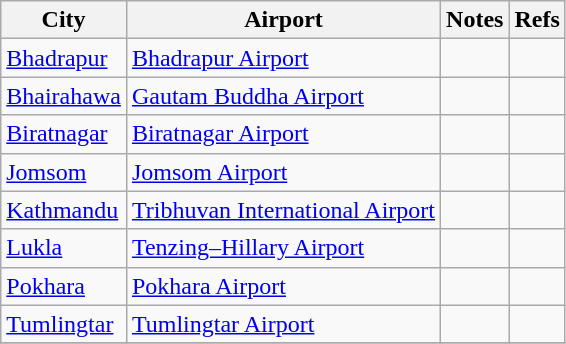<table class="wikitable sortable">
<tr>
<th>City</th>
<th>Airport</th>
<th>Notes</th>
<th class="unsortable">Refs</th>
</tr>
<tr>
<td><a href='#'>Bhadrapur</a></td>
<td><a href='#'>Bhadrapur Airport</a></td>
<td></td>
<td></td>
</tr>
<tr>
<td><a href='#'>Bhairahawa</a></td>
<td><a href='#'>Gautam Buddha Airport</a></td>
<td></td>
<td></td>
</tr>
<tr>
<td><a href='#'>Biratnagar</a></td>
<td><a href='#'>Biratnagar Airport</a></td>
<td></td>
<td></td>
</tr>
<tr>
<td><a href='#'>Jomsom</a></td>
<td><a href='#'>Jomsom Airport</a></td>
<td></td>
<td></td>
</tr>
<tr>
<td><a href='#'>Kathmandu</a></td>
<td><a href='#'>Tribhuvan International Airport</a></td>
<td></td>
<td></td>
</tr>
<tr>
<td><a href='#'>Lukla</a></td>
<td><a href='#'>Tenzing–Hillary Airport</a></td>
<td></td>
<td></td>
</tr>
<tr>
<td><a href='#'>Pokhara</a></td>
<td><a href='#'>Pokhara Airport</a></td>
<td></td>
<td></td>
</tr>
<tr>
<td><a href='#'>Tumlingtar</a></td>
<td><a href='#'>Tumlingtar Airport</a></td>
<td></td>
<td></td>
</tr>
<tr>
</tr>
</table>
